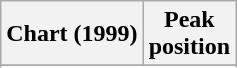<table class="wikitable sortable">
<tr>
<th>Chart (1999)</th>
<th>Peak<br>position</th>
</tr>
<tr>
</tr>
<tr>
</tr>
</table>
